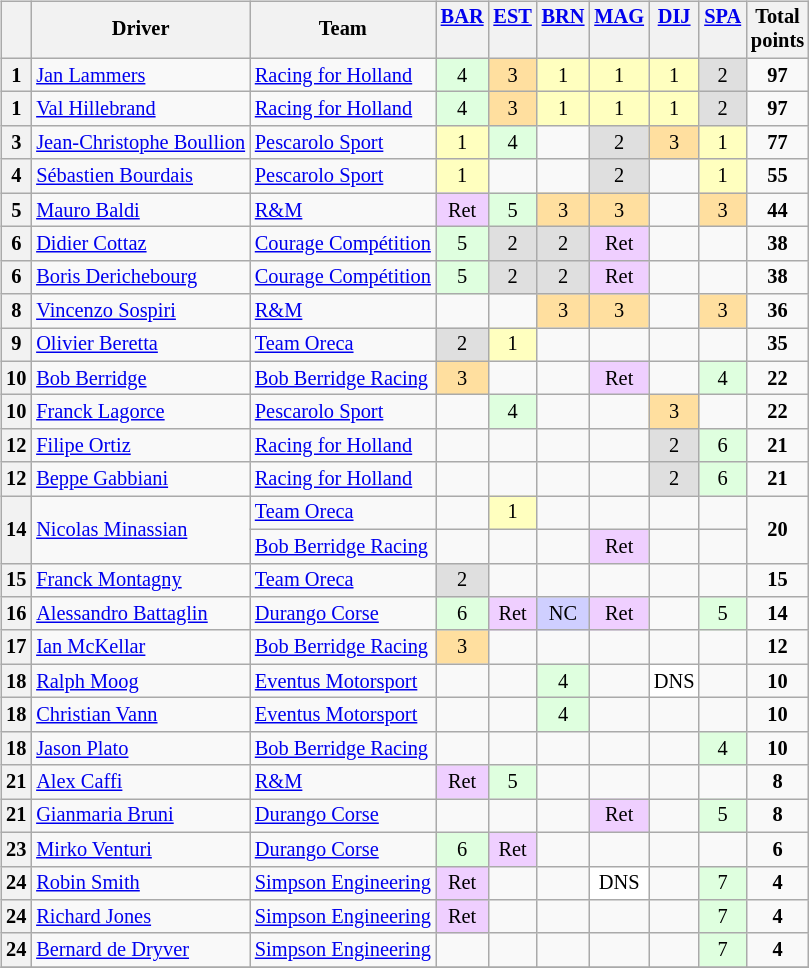<table>
<tr>
<td><br><table class="wikitable" style="font-size: 85%; text-align:center;">
<tr valign="top">
<th valign=middle></th>
<th valign=middle>Driver</th>
<th valign=middle>Team</th>
<th><a href='#'>BAR</a><br></th>
<th><a href='#'>EST</a><br></th>
<th><a href='#'>BRN</a><br></th>
<th><a href='#'>MAG</a><br></th>
<th><a href='#'>DIJ</a><br></th>
<th><a href='#'>SPA</a><br></th>
<th valign=middle>Total<br>points</th>
</tr>
<tr>
<th>1</th>
<td align=left> <a href='#'>Jan Lammers</a></td>
<td align=left> <a href='#'>Racing for Holland</a></td>
<td style="background:#DFFFDF;">4</td>
<td style="background:#FFDF9F;">3</td>
<td style="background:#FFFFBF;">1</td>
<td style="background:#FFFFBF;">1</td>
<td style="background:#FFFFBF;">1</td>
<td style="background:#DFDFDF;">2</td>
<td><strong>97</strong></td>
</tr>
<tr>
<th>1</th>
<td align=left> <a href='#'>Val Hillebrand</a></td>
<td align=left> <a href='#'>Racing for Holland</a></td>
<td style="background:#DFFFDF;">4</td>
<td style="background:#FFDF9F;">3</td>
<td style="background:#FFFFBF;">1</td>
<td style="background:#FFFFBF;">1</td>
<td style="background:#FFFFBF;">1</td>
<td style="background:#DFDFDF;">2</td>
<td><strong>97</strong></td>
</tr>
<tr>
<th>3</th>
<td align=left> <a href='#'>Jean-Christophe Boullion</a></td>
<td align=left> <a href='#'>Pescarolo Sport</a></td>
<td style="background:#FFFFBF;">1</td>
<td style="background:#DFFFDF;">4</td>
<td></td>
<td style="background:#DFDFDF;">2</td>
<td style="background:#FFDF9F;">3</td>
<td style="background:#FFFFBF;">1</td>
<td><strong>77</strong></td>
</tr>
<tr>
<th>4</th>
<td align=left> <a href='#'>Sébastien Bourdais</a></td>
<td align=left> <a href='#'>Pescarolo Sport</a></td>
<td style="background:#FFFFBF;">1</td>
<td></td>
<td></td>
<td style="background:#DFDFDF;">2</td>
<td></td>
<td style="background:#FFFFBF;">1</td>
<td><strong>55</strong></td>
</tr>
<tr>
<th>5</th>
<td align=left> <a href='#'>Mauro Baldi</a></td>
<td align=left> <a href='#'>R&M</a></td>
<td style="background:#EFCFFF;">Ret</td>
<td style="background:#DFFFDF;">5</td>
<td style="background:#FFDF9F;">3</td>
<td style="background:#FFDF9F;">3</td>
<td></td>
<td style="background:#FFDF9F;">3</td>
<td><strong>44</strong></td>
</tr>
<tr>
<th>6</th>
<td align=left> <a href='#'>Didier Cottaz</a></td>
<td align=left> <a href='#'>Courage Compétition</a></td>
<td style="background:#DFFFDF;">5</td>
<td style="background:#DFDFDF;">2</td>
<td style="background:#DFDFDF;">2</td>
<td style="background:#EFCFFF;">Ret</td>
<td></td>
<td></td>
<td><strong>38</strong></td>
</tr>
<tr>
<th>6</th>
<td align=left> <a href='#'>Boris Derichebourg</a></td>
<td align=left> <a href='#'>Courage Compétition</a></td>
<td style="background:#DFFFDF;">5</td>
<td style="background:#DFDFDF;">2</td>
<td style="background:#DFDFDF;">2</td>
<td style="background:#EFCFFF;">Ret</td>
<td></td>
<td></td>
<td><strong>38</strong></td>
</tr>
<tr>
<th>8</th>
<td align=left> <a href='#'>Vincenzo Sospiri</a></td>
<td align=left> <a href='#'>R&M</a></td>
<td></td>
<td></td>
<td style="background:#FFDF9F;">3</td>
<td style="background:#FFDF9F;">3</td>
<td></td>
<td style="background:#FFDF9F;">3</td>
<td><strong>36</strong></td>
</tr>
<tr>
<th>9</th>
<td align=left> <a href='#'>Olivier Beretta</a></td>
<td align=left> <a href='#'>Team Oreca</a></td>
<td style="background:#DFDFDF;">2</td>
<td style="background:#FFFFBF;">1</td>
<td></td>
<td></td>
<td></td>
<td></td>
<td><strong>35</strong></td>
</tr>
<tr>
<th>10</th>
<td align=left> <a href='#'>Bob Berridge</a></td>
<td align=left> <a href='#'>Bob Berridge Racing</a></td>
<td style="background:#FFDF9F;">3</td>
<td></td>
<td></td>
<td style="background:#EFCFFF;">Ret</td>
<td></td>
<td style="background:#DFFFDF;">4</td>
<td><strong>22</strong></td>
</tr>
<tr>
<th>10</th>
<td align=left> <a href='#'>Franck Lagorce</a></td>
<td align=left> <a href='#'>Pescarolo Sport</a></td>
<td></td>
<td style="background:#DFFFDF;">4</td>
<td></td>
<td></td>
<td style="background:#FFDF9F;">3</td>
<td></td>
<td><strong>22</strong></td>
</tr>
<tr>
<th>12</th>
<td align=left> <a href='#'>Filipe Ortiz</a></td>
<td align=left> <a href='#'>Racing for Holland</a></td>
<td></td>
<td></td>
<td></td>
<td></td>
<td style="background:#DFDFDF;">2</td>
<td style="background:#DFFFDF;">6</td>
<td><strong>21</strong></td>
</tr>
<tr>
<th>12</th>
<td align=left> <a href='#'>Beppe Gabbiani</a></td>
<td align=left> <a href='#'>Racing for Holland</a></td>
<td></td>
<td></td>
<td></td>
<td></td>
<td style="background:#DFDFDF;">2</td>
<td style="background:#DFFFDF;">6</td>
<td><strong>21</strong></td>
</tr>
<tr>
<th rowspan=2>14</th>
<td rowspan=2 align=left> <a href='#'>Nicolas Minassian</a></td>
<td align=left> <a href='#'>Team Oreca</a></td>
<td></td>
<td style="background:#FFFFBF;">1</td>
<td></td>
<td></td>
<td></td>
<td></td>
<td rowspan=2><strong>20</strong></td>
</tr>
<tr>
<td align=left> <a href='#'>Bob Berridge Racing</a></td>
<td></td>
<td></td>
<td></td>
<td style="background:#EFCFFF;">Ret</td>
<td></td>
<td></td>
</tr>
<tr>
<th>15</th>
<td align=left> <a href='#'>Franck Montagny</a></td>
<td align=left> <a href='#'>Team Oreca</a></td>
<td style="background:#DFDFDF;">2</td>
<td></td>
<td></td>
<td></td>
<td></td>
<td></td>
<td><strong>15</strong></td>
</tr>
<tr>
<th>16</th>
<td align=left> <a href='#'>Alessandro Battaglin</a></td>
<td align=left> <a href='#'>Durango Corse</a></td>
<td style="background:#DFFFDF;">6</td>
<td style="background:#EFCFFF;">Ret</td>
<td style="background:#CFCFFF;">NC</td>
<td style="background:#EFCFFF;">Ret</td>
<td></td>
<td style="background:#DFFFDF;">5</td>
<td><strong>14</strong></td>
</tr>
<tr>
<th>17</th>
<td align=left> <a href='#'>Ian McKellar</a></td>
<td align=left> <a href='#'>Bob Berridge Racing</a></td>
<td style="background:#FFDF9F;">3</td>
<td></td>
<td></td>
<td></td>
<td></td>
<td></td>
<td><strong>12</strong></td>
</tr>
<tr>
<th>18</th>
<td align=left> <a href='#'>Ralph Moog</a></td>
<td align=left> <a href='#'>Eventus Motorsport</a></td>
<td></td>
<td></td>
<td style="background:#DFFFDF;">4</td>
<td></td>
<td style="background:#FFFFFF;">DNS</td>
<td></td>
<td><strong>10</strong></td>
</tr>
<tr>
<th>18</th>
<td align=left> <a href='#'>Christian Vann</a></td>
<td align=left> <a href='#'>Eventus Motorsport</a></td>
<td></td>
<td></td>
<td style="background:#DFFFDF;">4</td>
<td></td>
<td></td>
<td></td>
<td><strong>10</strong></td>
</tr>
<tr>
<th>18</th>
<td align=left> <a href='#'>Jason Plato</a></td>
<td align=left> <a href='#'>Bob Berridge Racing</a></td>
<td></td>
<td></td>
<td></td>
<td></td>
<td></td>
<td style="background:#DFFFDF;">4</td>
<td><strong>10</strong></td>
</tr>
<tr>
<th>21</th>
<td align=left> <a href='#'>Alex Caffi</a></td>
<td align=left> <a href='#'>R&M</a></td>
<td style="background:#EFCFFF;">Ret</td>
<td style="background:#DFFFDF;">5</td>
<td></td>
<td></td>
<td></td>
<td></td>
<td><strong>8</strong></td>
</tr>
<tr>
<th>21</th>
<td align=left> <a href='#'>Gianmaria Bruni</a></td>
<td align=left> <a href='#'>Durango Corse</a></td>
<td></td>
<td></td>
<td></td>
<td style="background:#EFCFFF;">Ret</td>
<td></td>
<td style="background:#DFFFDF;">5</td>
<td><strong>8</strong></td>
</tr>
<tr>
<th>23</th>
<td align=left> <a href='#'>Mirko Venturi</a></td>
<td align=left> <a href='#'>Durango Corse</a></td>
<td style="background:#DFFFDF;">6</td>
<td style="background:#EFCFFF;">Ret</td>
<td></td>
<td></td>
<td></td>
<td></td>
<td><strong>6</strong></td>
</tr>
<tr>
<th>24</th>
<td align=left> <a href='#'>Robin Smith</a></td>
<td align=left> <a href='#'>Simpson Engineering</a></td>
<td style="background:#EFCFFF;">Ret</td>
<td></td>
<td></td>
<td style="background:#FFFFFF;">DNS</td>
<td></td>
<td style="background:#DFFFDF;">7</td>
<td><strong>4</strong></td>
</tr>
<tr>
<th>24</th>
<td align=left> <a href='#'>Richard Jones</a></td>
<td align=left> <a href='#'>Simpson Engineering</a></td>
<td style="background:#EFCFFF;">Ret</td>
<td></td>
<td></td>
<td></td>
<td></td>
<td style="background:#DFFFDF;">7</td>
<td><strong>4</strong></td>
</tr>
<tr>
<th>24</th>
<td align=left> <a href='#'>Bernard de Dryver</a></td>
<td align=left> <a href='#'>Simpson Engineering</a></td>
<td></td>
<td></td>
<td></td>
<td></td>
<td></td>
<td style="background:#DFFFDF;">7</td>
<td><strong>4</strong></td>
</tr>
<tr>
</tr>
</table>
</td>
<td valign="top"><br></td>
</tr>
</table>
